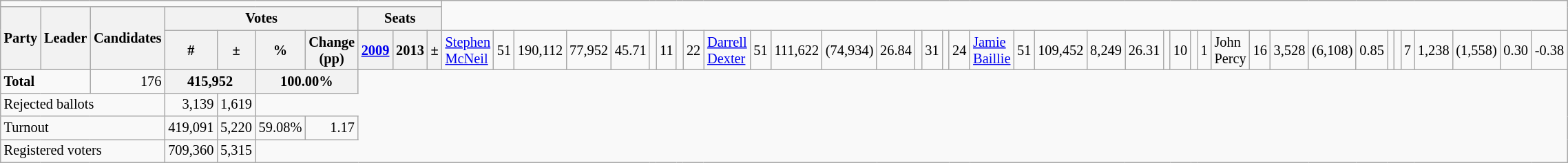<table class="wikitable" style="text-align:right; font-size:85%">
<tr>
<td align=center colspan=13></td>
</tr>
<tr>
<th rowspan="2" colspan="2" style="width:15%">Party</th>
<th rowspan="2">Leader</th>
<th rowspan="2">Candidates</th>
<th colspan="6">Votes</th>
<th colspan="3">Seats</th>
</tr>
<tr>
<th>#</th>
<th>±</th>
<th>%</th>
<th colspan="3">Change (pp)</th>
<th><a href='#'>2009</a></th>
<th>2013</th>
<th>±<br></th>
<td style="text-align:left;"><a href='#'>Stephen McNeil</a></td>
<td>51</td>
<td>190,112</td>
<td>77,952</td>
<td>45.71</td>
<td></td>
<td>11</td>
<td></td>
<td>22<br></td>
<td style="text-align:left;"><a href='#'>Darrell Dexter</a></td>
<td>51</td>
<td>111,622</td>
<td>(74,934)</td>
<td>26.84</td>
<td></td>
<td>31</td>
<td></td>
<td>24<br></td>
<td style="text-align:left;"><a href='#'>Jamie Baillie</a></td>
<td>51</td>
<td>109,452</td>
<td>8,249</td>
<td>26.31</td>
<td></td>
<td>10</td>
<td></td>
<td>1<br></td>
<td style="text-align:left;">John Percy</td>
<td>16</td>
<td>3,528</td>
<td>(6,108)</td>
<td>0.85</td>
<td><br></td>
<td></td>
<td>7</td>
<td>1,238</td>
<td>(1,558)</td>
<td>0.30</td>
<td>-0.38</td>
</tr>
<tr>
<td colspan="3" style="text-align: left;"><strong>Total</strong></td>
<td>176</td>
<th colspan="2">415,952</th>
<th colspan="2">100.00%</th>
</tr>
<tr>
<td colspan="4" style="text-align:left;">Rejected ballots</td>
<td>3,139</td>
<td>1,619</td>
</tr>
<tr>
<td colspan="4" style="text-align:left;">Turnout</td>
<td>419,091</td>
<td>5,220</td>
<td>59.08%</td>
<td>1.17</td>
</tr>
<tr>
<td colspan="4" style="text-align:left;">Registered voters</td>
<td>709,360</td>
<td>5,315</td>
</tr>
</table>
